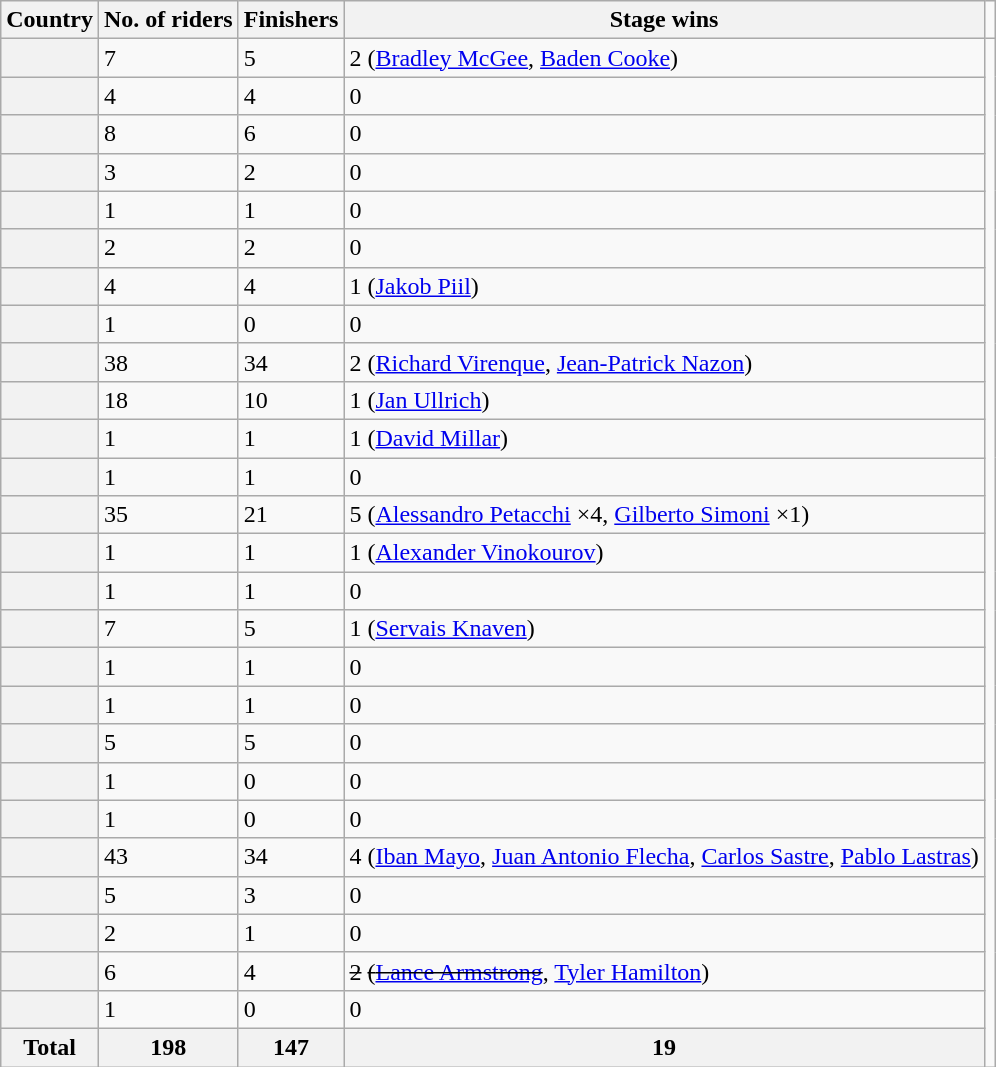<table class="wikitable sortable plainrowheaders">
<tr>
<th scope="col">Country</th>
<th scope="col">No. of riders</th>
<th scope="col">Finishers</th>
<th scope="col">Stage wins</th>
<td></td>
</tr>
<tr>
<th scope="row"></th>
<td>7</td>
<td>5</td>
<td>2 (<a href='#'>Bradley McGee</a>, <a href='#'>Baden Cooke</a>)</td>
</tr>
<tr>
<th scope="row"></th>
<td>4</td>
<td>4</td>
<td>0</td>
</tr>
<tr>
<th scope="row"></th>
<td>8</td>
<td>6</td>
<td>0</td>
</tr>
<tr>
<th scope="row"></th>
<td>3</td>
<td>2</td>
<td>0</td>
</tr>
<tr>
<th scope="row"></th>
<td>1</td>
<td>1</td>
<td>0</td>
</tr>
<tr>
<th scope="row"></th>
<td>2</td>
<td>2</td>
<td>0</td>
</tr>
<tr>
<th scope="row"></th>
<td>4</td>
<td>4</td>
<td>1 (<a href='#'>Jakob Piil</a>)</td>
</tr>
<tr>
<th scope="row"></th>
<td>1</td>
<td>0</td>
<td>0</td>
</tr>
<tr>
<th scope="row"></th>
<td>38</td>
<td>34</td>
<td>2 (<a href='#'>Richard Virenque</a>, <a href='#'>Jean-Patrick Nazon</a>)</td>
</tr>
<tr>
<th scope="row"></th>
<td>18</td>
<td>10</td>
<td>1 (<a href='#'>Jan Ullrich</a>)</td>
</tr>
<tr>
<th scope="row"></th>
<td>1</td>
<td>1</td>
<td>1 (<a href='#'>David Millar</a>)</td>
</tr>
<tr>
<th scope="row"></th>
<td>1</td>
<td>1</td>
<td>0</td>
</tr>
<tr>
<th scope="row"></th>
<td>35</td>
<td>21</td>
<td>5 (<a href='#'>Alessandro Petacchi</a> ×4, <a href='#'>Gilberto Simoni</a> ×1)</td>
</tr>
<tr>
<th scope="row"></th>
<td>1</td>
<td>1</td>
<td>1 (<a href='#'>Alexander Vinokourov</a>)</td>
</tr>
<tr>
<th scope="row"></th>
<td>1</td>
<td>1</td>
<td>0</td>
</tr>
<tr>
<th scope="row"></th>
<td>7</td>
<td>5</td>
<td>1 (<a href='#'>Servais Knaven</a>)</td>
</tr>
<tr>
<th scope="row"></th>
<td>1</td>
<td>1</td>
<td>0</td>
</tr>
<tr>
<th scope="row"></th>
<td>1</td>
<td>1</td>
<td>0</td>
</tr>
<tr>
<th scope="row"></th>
<td>5</td>
<td>5</td>
<td>0</td>
</tr>
<tr>
<th scope="row"></th>
<td>1</td>
<td>0</td>
<td>0</td>
</tr>
<tr>
<th scope="row"></th>
<td>1</td>
<td>0</td>
<td>0</td>
</tr>
<tr>
<th scope="row"></th>
<td>43</td>
<td>34</td>
<td>4 (<a href='#'>Iban Mayo</a>, <a href='#'>Juan Antonio Flecha</a>, <a href='#'>Carlos Sastre</a>, <a href='#'>Pablo Lastras</a>)</td>
</tr>
<tr>
<th scope="row"></th>
<td>5</td>
<td>3</td>
<td>0</td>
</tr>
<tr>
<th scope="row"></th>
<td>2</td>
<td>1</td>
<td>0</td>
</tr>
<tr>
<th scope="row"></th>
<td>6</td>
<td>4</td>
<td><del>2</del> <del>(<a href='#'>Lance Armstrong</a></del>, <a href='#'>Tyler Hamilton</a>)</td>
</tr>
<tr>
<th scope="row"></th>
<td>1</td>
<td>0</td>
<td>0</td>
</tr>
<tr>
<th scope="row">Total</th>
<th>198</th>
<th>147</th>
<th>19</th>
</tr>
</table>
